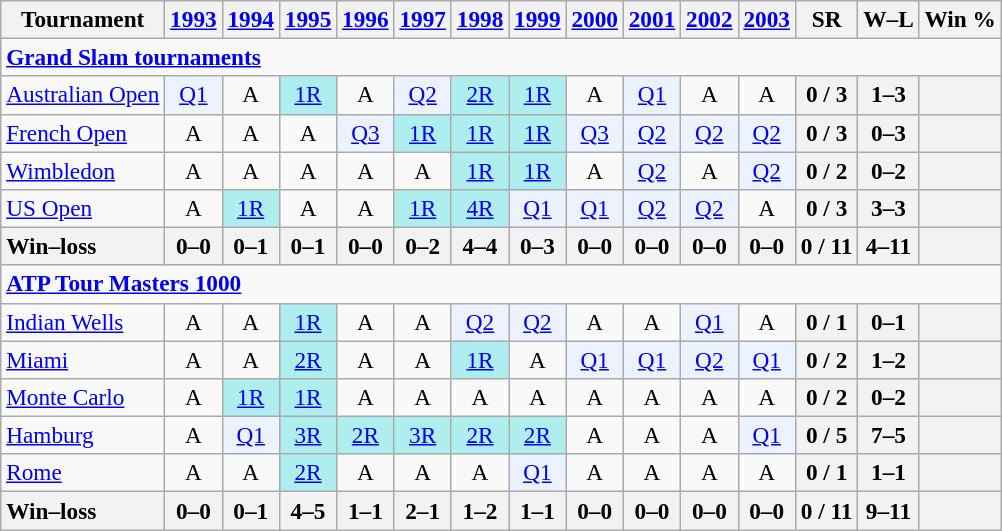<table class=wikitable style=text-align:center;font-size:97%>
<tr>
<th>Tournament</th>
<th><a href='#'>1993</a></th>
<th><a href='#'>1994</a></th>
<th><a href='#'>1995</a></th>
<th><a href='#'>1996</a></th>
<th><a href='#'>1997</a></th>
<th><a href='#'>1998</a></th>
<th><a href='#'>1999</a></th>
<th><a href='#'>2000</a></th>
<th><a href='#'>2001</a></th>
<th><a href='#'>2002</a></th>
<th><a href='#'>2003</a></th>
<th>SR</th>
<th>W–L</th>
<th>Win %</th>
</tr>
<tr>
<td colspan=23 align=left><strong><a href='#'>Grand Slam tournaments</a></strong></td>
</tr>
<tr>
<td align=left><a href='#'>Australian Open</a></td>
<td bgcolor=ecf2ff><a href='#'>Q1</a></td>
<td>A</td>
<td bgcolor=afeeee><a href='#'>1R</a></td>
<td>A</td>
<td bgcolor=ecf2ff><a href='#'>Q2</a></td>
<td bgcolor=afeeee><a href='#'>2R</a></td>
<td bgcolor=afeeee><a href='#'>1R</a></td>
<td>A</td>
<td bgcolor=ecf2ff><a href='#'>Q1</a></td>
<td>A</td>
<td>A</td>
<th>0 / 3</th>
<th>1–3</th>
<th></th>
</tr>
<tr>
<td align=left><a href='#'>French Open</a></td>
<td>A</td>
<td>A</td>
<td>A</td>
<td bgcolor=ecf2ff><a href='#'>Q3</a></td>
<td bgcolor=afeeee><a href='#'>1R</a></td>
<td bgcolor=afeeee><a href='#'>1R</a></td>
<td bgcolor=afeeee><a href='#'>1R</a></td>
<td bgcolor=ecf2ff><a href='#'>Q3</a></td>
<td bgcolor=ecf2ff><a href='#'>Q2</a></td>
<td bgcolor=ecf2ff><a href='#'>Q2</a></td>
<td bgcolor=ecf2ff><a href='#'>Q2</a></td>
<th>0 / 3</th>
<th>0–3</th>
<th></th>
</tr>
<tr>
<td align=left><a href='#'>Wimbledon</a></td>
<td>A</td>
<td>A</td>
<td>A</td>
<td>A</td>
<td>A</td>
<td bgcolor=afeeee><a href='#'>1R</a></td>
<td bgcolor=afeeee><a href='#'>1R</a></td>
<td>A</td>
<td bgcolor=ecf2ff><a href='#'>Q2</a></td>
<td>A</td>
<td bgcolor=ecf2ff><a href='#'>Q2</a></td>
<th>0 / 2</th>
<th>0–2</th>
<th></th>
</tr>
<tr>
<td align=left><a href='#'>US Open</a></td>
<td>A</td>
<td bgcolor=afeeee><a href='#'>1R</a></td>
<td>A</td>
<td>A</td>
<td bgcolor=afeeee><a href='#'>1R</a></td>
<td bgcolor=afeeee><a href='#'>4R</a></td>
<td bgcolor=ecf2ff><a href='#'>Q1</a></td>
<td bgcolor=ecf2ff><a href='#'>Q1</a></td>
<td bgcolor=ecf2ff><a href='#'>Q2</a></td>
<td bgcolor=ecf2ff><a href='#'>Q2</a></td>
<td>A</td>
<th>0 / 3</th>
<th>3–3</th>
<th></th>
</tr>
<tr>
<th style=text-align:left>Win–loss</th>
<th>0–0</th>
<th>0–1</th>
<th>0–1</th>
<th>0–0</th>
<th>0–2</th>
<th>4–4</th>
<th>0–3</th>
<th>0–0</th>
<th>0–0</th>
<th>0–0</th>
<th>0–0</th>
<th>0 / 11</th>
<th>4–11</th>
<th></th>
</tr>
<tr>
<td colspan=25 style=text-align:left><strong><a href='#'>ATP Tour Masters 1000</a></strong></td>
</tr>
<tr>
<td align=left><a href='#'>Indian Wells</a></td>
<td>A</td>
<td>A</td>
<td bgcolor=afeeee><a href='#'>1R</a></td>
<td>A</td>
<td>A</td>
<td bgcolor=ecf2ff><a href='#'>Q2</a></td>
<td bgcolor=ecf2ff><a href='#'>Q2</a></td>
<td>A</td>
<td>A</td>
<td bgcolor=ecf2ff><a href='#'>Q1</a></td>
<td>A</td>
<th>0 / 1</th>
<th>0–1</th>
<th></th>
</tr>
<tr>
<td align=left><a href='#'>Miami</a></td>
<td>A</td>
<td>A</td>
<td bgcolor=afeeee><a href='#'>2R</a></td>
<td>A</td>
<td>A</td>
<td bgcolor=afeeee><a href='#'>1R</a></td>
<td>A</td>
<td bgcolor=ecf2ff><a href='#'>Q1</a></td>
<td bgcolor=ecf2ff><a href='#'>Q1</a></td>
<td bgcolor=ecf2ff><a href='#'>Q2</a></td>
<td bgcolor=ecf2ff><a href='#'>Q1</a></td>
<th>0 / 2</th>
<th>1–2</th>
<th></th>
</tr>
<tr>
<td align=left><a href='#'>Monte Carlo</a></td>
<td>A</td>
<td bgcolor=afeeee><a href='#'>1R</a></td>
<td bgcolor=afeeee><a href='#'>1R</a></td>
<td>A</td>
<td>A</td>
<td>A</td>
<td>A</td>
<td>A</td>
<td>A</td>
<td>A</td>
<td>A</td>
<th>0 / 2</th>
<th>0–2</th>
<th></th>
</tr>
<tr>
<td align=left><a href='#'>Hamburg</a></td>
<td>A</td>
<td bgcolor=ecf2ff><a href='#'>Q1</a></td>
<td bgcolor=afeeee><a href='#'>3R</a></td>
<td bgcolor=afeeee><a href='#'>2R</a></td>
<td bgcolor=afeeee><a href='#'>3R</a></td>
<td bgcolor=afeeee><a href='#'>2R</a></td>
<td bgcolor=afeeee><a href='#'>2R</a></td>
<td>A</td>
<td>A</td>
<td>A</td>
<td bgcolor=ecf2ff><a href='#'>Q1</a></td>
<th>0 / 5</th>
<th>7–5</th>
<th></th>
</tr>
<tr>
<td align=left><a href='#'>Rome</a></td>
<td>A</td>
<td>A</td>
<td bgcolor=afeeee><a href='#'>2R</a></td>
<td>A</td>
<td>A</td>
<td>A</td>
<td bgcolor=ecf2ff><a href='#'>Q1</a></td>
<td>A</td>
<td>A</td>
<td>A</td>
<td>A</td>
<th>0 / 1</th>
<th>1–1</th>
<th></th>
</tr>
<tr>
<th style=text-align:left>Win–loss</th>
<th>0–0</th>
<th>0–1</th>
<th>4–5</th>
<th>1–1</th>
<th>2–1</th>
<th>1–2</th>
<th>1–1</th>
<th>0–0</th>
<th>0–0</th>
<th>0–0</th>
<th>0–0</th>
<th>0 / 11</th>
<th>9–11</th>
<th></th>
</tr>
</table>
